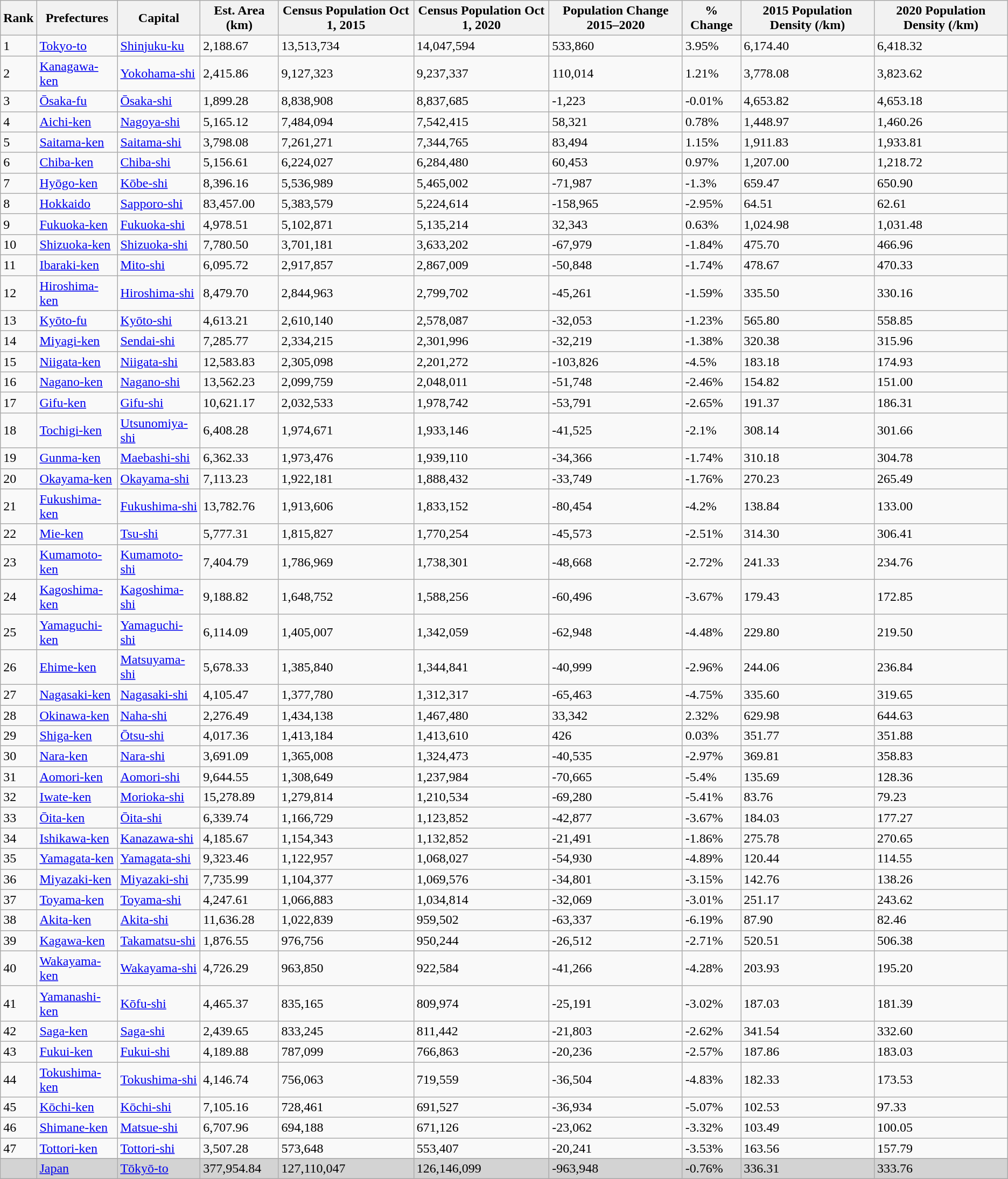<table class="wikitable sortable">
<tr>
<th>Rank</th>
<th>Prefectures</th>
<th>Capital</th>
<th>Est. Area (km)</th>
<th>Census Population Oct 1, 2015</th>
<th>Census Population Oct 1, 2020</th>
<th>Population Change 2015–2020</th>
<th>% Change</th>
<th>2015 Population Density (/km)</th>
<th>2020 Population Density (/km)</th>
</tr>
<tr>
<td>1</td>
<td><a href='#'>Tokyo-to</a></td>
<td><a href='#'>Shinjuku-ku</a></td>
<td>2,188.67</td>
<td>13,513,734</td>
<td>14,047,594</td>
<td>533,860</td>
<td>3.95%</td>
<td>6,174.40</td>
<td>6,418.32</td>
</tr>
<tr>
<td>2</td>
<td><a href='#'>Kanagawa-ken</a></td>
<td><a href='#'>Yokohama-shi</a></td>
<td>2,415.86</td>
<td>9,127,323</td>
<td>9,237,337</td>
<td>110,014</td>
<td>1.21%</td>
<td>3,778.08</td>
<td>3,823.62</td>
</tr>
<tr>
<td>3</td>
<td><a href='#'>Ōsaka-fu</a></td>
<td><a href='#'>Ōsaka-shi</a></td>
<td>1,899.28</td>
<td>8,838,908</td>
<td>8,837,685</td>
<td>-1,223</td>
<td>-0.01%</td>
<td>4,653.82</td>
<td>4,653.18</td>
</tr>
<tr>
<td>4</td>
<td><a href='#'>Aichi-ken</a></td>
<td><a href='#'>Nagoya-shi</a></td>
<td>5,165.12</td>
<td>7,484,094</td>
<td>7,542,415</td>
<td>58,321</td>
<td>0.78%</td>
<td>1,448.97</td>
<td>1,460.26</td>
</tr>
<tr>
<td>5</td>
<td><a href='#'>Saitama-ken</a></td>
<td><a href='#'>Saitama-shi</a></td>
<td>3,798.08</td>
<td>7,261,271</td>
<td>7,344,765</td>
<td>83,494</td>
<td>1.15%</td>
<td>1,911.83</td>
<td>1,933.81</td>
</tr>
<tr>
<td>6</td>
<td><a href='#'>Chiba-ken</a></td>
<td><a href='#'>Chiba-shi</a></td>
<td>5,156.61</td>
<td>6,224,027</td>
<td>6,284,480</td>
<td>60,453</td>
<td>0.97%</td>
<td>1,207.00</td>
<td>1,218.72</td>
</tr>
<tr>
<td>7</td>
<td><a href='#'>Hyōgo-ken</a></td>
<td><a href='#'>Kōbe-shi</a></td>
<td>8,396.16</td>
<td>5,536,989</td>
<td>5,465,002</td>
<td>-71,987</td>
<td>-1.3%</td>
<td>659.47</td>
<td>650.90</td>
</tr>
<tr>
<td>8</td>
<td><a href='#'>Hokkaido</a></td>
<td><a href='#'>Sapporo-shi</a></td>
<td>83,457.00</td>
<td>5,383,579</td>
<td>5,224,614</td>
<td>-158,965</td>
<td>-2.95%</td>
<td>64.51</td>
<td>62.61</td>
</tr>
<tr>
<td>9</td>
<td><a href='#'>Fukuoka-ken</a></td>
<td><a href='#'>Fukuoka-shi</a></td>
<td>4,978.51</td>
<td>5,102,871</td>
<td>5,135,214</td>
<td>32,343</td>
<td>0.63%</td>
<td>1,024.98</td>
<td>1,031.48</td>
</tr>
<tr>
<td>10</td>
<td><a href='#'>Shizuoka-ken</a></td>
<td><a href='#'>Shizuoka-shi</a></td>
<td>7,780.50</td>
<td>3,701,181</td>
<td>3,633,202</td>
<td>-67,979</td>
<td>-1.84%</td>
<td>475.70</td>
<td>466.96</td>
</tr>
<tr>
<td>11</td>
<td><a href='#'>Ibaraki-ken</a></td>
<td><a href='#'>Mito-shi</a></td>
<td>6,095.72</td>
<td>2,917,857</td>
<td>2,867,009</td>
<td>-50,848</td>
<td>-1.74%</td>
<td>478.67</td>
<td>470.33</td>
</tr>
<tr>
<td>12</td>
<td><a href='#'>Hiroshima-ken</a></td>
<td><a href='#'>Hiroshima-shi</a></td>
<td>8,479.70</td>
<td>2,844,963</td>
<td>2,799,702</td>
<td>-45,261</td>
<td>-1.59%</td>
<td>335.50</td>
<td>330.16</td>
</tr>
<tr>
<td>13</td>
<td><a href='#'>Kyōto-fu</a></td>
<td><a href='#'>Kyōto-shi</a></td>
<td>4,613.21</td>
<td>2,610,140</td>
<td>2,578,087</td>
<td>-32,053</td>
<td>-1.23%</td>
<td>565.80</td>
<td>558.85</td>
</tr>
<tr>
<td>14</td>
<td><a href='#'>Miyagi-ken</a></td>
<td><a href='#'>Sendai-shi</a></td>
<td>7,285.77</td>
<td>2,334,215</td>
<td>2,301,996</td>
<td>-32,219</td>
<td>-1.38%</td>
<td>320.38</td>
<td>315.96</td>
</tr>
<tr>
<td>15</td>
<td><a href='#'>Niigata-ken</a></td>
<td><a href='#'>Niigata-shi</a></td>
<td>12,583.83</td>
<td>2,305,098</td>
<td>2,201,272</td>
<td>-103,826</td>
<td>-4.5%</td>
<td>183.18</td>
<td>174.93</td>
</tr>
<tr>
<td>16</td>
<td><a href='#'>Nagano-ken</a></td>
<td><a href='#'>Nagano-shi</a></td>
<td>13,562.23</td>
<td>2,099,759</td>
<td>2,048,011</td>
<td>-51,748</td>
<td>-2.46%</td>
<td>154.82</td>
<td>151.00</td>
</tr>
<tr>
<td>17</td>
<td><a href='#'>Gifu-ken</a></td>
<td><a href='#'>Gifu-shi</a></td>
<td>10,621.17</td>
<td>2,032,533</td>
<td>1,978,742</td>
<td>-53,791</td>
<td>-2.65%</td>
<td>191.37</td>
<td>186.31</td>
</tr>
<tr>
<td>18</td>
<td><a href='#'>Tochigi-ken</a></td>
<td><a href='#'>Utsunomiya-shi</a></td>
<td>6,408.28</td>
<td>1,974,671</td>
<td>1,933,146</td>
<td>-41,525</td>
<td>-2.1%</td>
<td>308.14</td>
<td>301.66</td>
</tr>
<tr>
<td>19</td>
<td><a href='#'>Gunma-ken</a></td>
<td><a href='#'>Maebashi-shi</a></td>
<td>6,362.33</td>
<td>1,973,476</td>
<td>1,939,110</td>
<td>-34,366</td>
<td>-1.74%</td>
<td>310.18</td>
<td>304.78</td>
</tr>
<tr>
<td>20</td>
<td><a href='#'>Okayama-ken</a></td>
<td><a href='#'>Okayama-shi</a></td>
<td>7,113.23</td>
<td>1,922,181</td>
<td>1,888,432</td>
<td>-33,749</td>
<td>-1.76%</td>
<td>270.23</td>
<td>265.49</td>
</tr>
<tr>
<td>21</td>
<td><a href='#'>Fukushima-ken</a></td>
<td><a href='#'>Fukushima-shi</a></td>
<td>13,782.76</td>
<td>1,913,606</td>
<td>1,833,152</td>
<td>-80,454</td>
<td>-4.2%</td>
<td>138.84</td>
<td>133.00</td>
</tr>
<tr>
<td>22</td>
<td><a href='#'>Mie-ken</a></td>
<td><a href='#'>Tsu-shi</a></td>
<td>5,777.31</td>
<td>1,815,827</td>
<td>1,770,254</td>
<td>-45,573</td>
<td>-2.51%</td>
<td>314.30</td>
<td>306.41</td>
</tr>
<tr>
<td>23</td>
<td><a href='#'>Kumamoto-ken</a></td>
<td><a href='#'>Kumamoto-shi</a></td>
<td>7,404.79</td>
<td>1,786,969</td>
<td>1,738,301</td>
<td>-48,668</td>
<td>-2.72%</td>
<td>241.33</td>
<td>234.76</td>
</tr>
<tr>
<td>24</td>
<td><a href='#'>Kagoshima-ken</a></td>
<td><a href='#'>Kagoshima-shi</a></td>
<td>9,188.82</td>
<td>1,648,752</td>
<td>1,588,256</td>
<td>-60,496</td>
<td>-3.67%</td>
<td>179.43</td>
<td>172.85</td>
</tr>
<tr>
<td>25</td>
<td><a href='#'>Yamaguchi-ken</a></td>
<td><a href='#'>Yamaguchi-shi</a></td>
<td>6,114.09</td>
<td>1,405,007</td>
<td>1,342,059</td>
<td>-62,948</td>
<td>-4.48%</td>
<td>229.80</td>
<td>219.50</td>
</tr>
<tr>
<td>26</td>
<td><a href='#'>Ehime-ken</a></td>
<td><a href='#'>Matsuyama-shi</a></td>
<td>5,678.33</td>
<td>1,385,840</td>
<td>1,344,841</td>
<td>-40,999</td>
<td>-2.96%</td>
<td>244.06</td>
<td>236.84</td>
</tr>
<tr>
<td>27</td>
<td><a href='#'>Nagasaki-ken</a></td>
<td><a href='#'>Nagasaki-shi</a></td>
<td>4,105.47</td>
<td>1,377,780</td>
<td>1,312,317</td>
<td>-65,463</td>
<td>-4.75%</td>
<td>335.60</td>
<td>319.65</td>
</tr>
<tr>
<td>28</td>
<td><a href='#'>Okinawa-ken</a></td>
<td><a href='#'>Naha-shi</a></td>
<td>2,276.49</td>
<td>1,434,138</td>
<td>1,467,480</td>
<td>33,342</td>
<td>2.32%</td>
<td>629.98</td>
<td>644.63</td>
</tr>
<tr>
<td>29</td>
<td><a href='#'>Shiga-ken</a></td>
<td><a href='#'>Ōtsu-shi</a></td>
<td>4,017.36</td>
<td>1,413,184</td>
<td>1,413,610</td>
<td>426</td>
<td>0.03%</td>
<td>351.77</td>
<td>351.88</td>
</tr>
<tr>
<td>30</td>
<td><a href='#'>Nara-ken</a></td>
<td><a href='#'>Nara-shi</a></td>
<td>3,691.09</td>
<td>1,365,008</td>
<td>1,324,473</td>
<td>-40,535</td>
<td>-2.97%</td>
<td>369.81</td>
<td>358.83</td>
</tr>
<tr>
<td>31</td>
<td><a href='#'>Aomori-ken</a></td>
<td><a href='#'>Aomori-shi</a></td>
<td>9,644.55</td>
<td>1,308,649</td>
<td>1,237,984</td>
<td>-70,665</td>
<td>-5.4%</td>
<td>135.69</td>
<td>128.36</td>
</tr>
<tr>
<td>32</td>
<td><a href='#'>Iwate-ken</a></td>
<td><a href='#'>Morioka-shi</a></td>
<td>15,278.89</td>
<td>1,279,814</td>
<td>1,210,534</td>
<td>-69,280</td>
<td>-5.41%</td>
<td>83.76</td>
<td>79.23</td>
</tr>
<tr>
<td>33</td>
<td><a href='#'>Ōita-ken</a></td>
<td><a href='#'>Ōita-shi</a></td>
<td>6,339.74</td>
<td>1,166,729</td>
<td>1,123,852</td>
<td>-42,877</td>
<td>-3.67%</td>
<td>184.03</td>
<td>177.27</td>
</tr>
<tr>
<td>34</td>
<td><a href='#'>Ishikawa-ken</a></td>
<td><a href='#'>Kanazawa-shi</a></td>
<td>4,185.67</td>
<td>1,154,343</td>
<td>1,132,852</td>
<td>-21,491</td>
<td>-1.86%</td>
<td>275.78</td>
<td>270.65</td>
</tr>
<tr>
<td>35</td>
<td><a href='#'>Yamagata-ken</a></td>
<td><a href='#'>Yamagata-shi</a></td>
<td>9,323.46</td>
<td>1,122,957</td>
<td>1,068,027</td>
<td>-54,930</td>
<td>-4.89%</td>
<td>120.44</td>
<td>114.55</td>
</tr>
<tr>
<td>36</td>
<td><a href='#'>Miyazaki-ken</a></td>
<td><a href='#'>Miyazaki-shi</a></td>
<td>7,735.99</td>
<td>1,104,377</td>
<td>1,069,576</td>
<td>-34,801</td>
<td>-3.15%</td>
<td>142.76</td>
<td>138.26</td>
</tr>
<tr>
<td>37</td>
<td><a href='#'>Toyama-ken</a></td>
<td><a href='#'>Toyama-shi</a></td>
<td>4,247.61</td>
<td>1,066,883</td>
<td>1,034,814</td>
<td>-32,069</td>
<td>-3.01%</td>
<td>251.17</td>
<td>243.62</td>
</tr>
<tr>
<td>38</td>
<td><a href='#'>Akita-ken</a></td>
<td><a href='#'>Akita-shi</a></td>
<td>11,636.28</td>
<td>1,022,839</td>
<td>959,502</td>
<td>-63,337</td>
<td>-6.19%</td>
<td>87.90</td>
<td>82.46</td>
</tr>
<tr>
<td>39</td>
<td><a href='#'>Kagawa-ken</a></td>
<td><a href='#'>Takamatsu-shi</a></td>
<td>1,876.55</td>
<td>976,756</td>
<td>950,244</td>
<td>-26,512</td>
<td>-2.71%</td>
<td>520.51</td>
<td>506.38</td>
</tr>
<tr>
<td>40</td>
<td><a href='#'>Wakayama-ken</a></td>
<td><a href='#'>Wakayama-shi</a></td>
<td>4,726.29</td>
<td>963,850</td>
<td>922,584</td>
<td>-41,266</td>
<td>-4.28%</td>
<td>203.93</td>
<td>195.20</td>
</tr>
<tr>
<td>41</td>
<td><a href='#'>Yamanashi-ken</a></td>
<td><a href='#'>Kōfu-shi</a></td>
<td>4,465.37</td>
<td>835,165</td>
<td>809,974</td>
<td>-25,191</td>
<td>-3.02%</td>
<td>187.03</td>
<td>181.39</td>
</tr>
<tr>
<td>42</td>
<td><a href='#'>Saga-ken</a></td>
<td><a href='#'>Saga-shi</a></td>
<td>2,439.65</td>
<td>833,245</td>
<td>811,442</td>
<td>-21,803</td>
<td>-2.62%</td>
<td>341.54</td>
<td>332.60</td>
</tr>
<tr>
<td>43</td>
<td><a href='#'>Fukui-ken</a></td>
<td><a href='#'>Fukui-shi</a></td>
<td>4,189.88</td>
<td>787,099</td>
<td>766,863</td>
<td>-20,236</td>
<td>-2.57%</td>
<td>187.86</td>
<td>183.03</td>
</tr>
<tr>
<td>44</td>
<td><a href='#'>Tokushima-ken</a></td>
<td><a href='#'>Tokushima-shi</a></td>
<td>4,146.74</td>
<td>756,063</td>
<td>719,559</td>
<td>-36,504</td>
<td>-4.83%</td>
<td>182.33</td>
<td>173.53</td>
</tr>
<tr>
<td>45</td>
<td><a href='#'>Kōchi-ken</a></td>
<td><a href='#'>Kōchi-shi</a></td>
<td>7,105.16</td>
<td>728,461</td>
<td>691,527</td>
<td>-36,934</td>
<td>-5.07%</td>
<td>102.53</td>
<td>97.33</td>
</tr>
<tr>
<td>46</td>
<td><a href='#'>Shimane-ken</a></td>
<td><a href='#'>Matsue-shi</a></td>
<td>6,707.96</td>
<td>694,188</td>
<td>671,126</td>
<td>-23,062</td>
<td>-3.32%</td>
<td>103.49</td>
<td>100.05</td>
</tr>
<tr>
<td>47</td>
<td><a href='#'>Tottori-ken</a></td>
<td><a href='#'>Tottori-shi</a></td>
<td>3,507.28</td>
<td>573,648</td>
<td>553,407</td>
<td>-20,241</td>
<td>-3.53%</td>
<td>163.56</td>
<td>157.79</td>
</tr>
<tr>
</tr>
<tr style="background:lightgrey;">
<td></td>
<td><a href='#'>Japan</a></td>
<td><a href='#'>Tōkyō-to</a></td>
<td>377,954.84</td>
<td>127,110,047</td>
<td>126,146,099</td>
<td>-963,948</td>
<td>-0.76%</td>
<td>336.31</td>
<td>333.76</td>
</tr>
</table>
